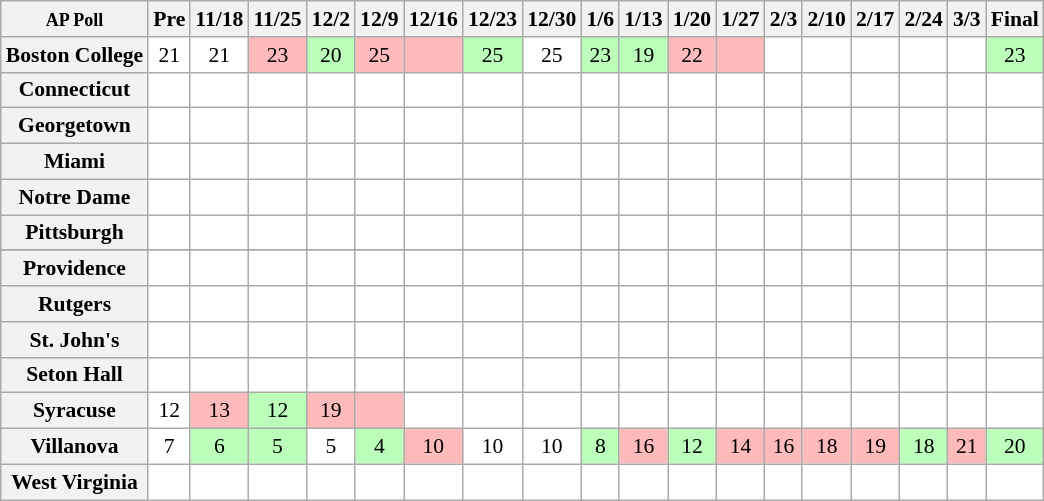<table class="wikitable" style="white-space:nowrap;font-size:90%;">
<tr>
<th><small>AP Poll</small></th>
<th>Pre</th>
<th>11/18</th>
<th>11/25</th>
<th>12/2</th>
<th>12/9</th>
<th>12/16</th>
<th>12/23</th>
<th>12/30</th>
<th>1/6</th>
<th>1/13</th>
<th>1/20</th>
<th>1/27</th>
<th>2/3</th>
<th>2/10</th>
<th>2/17</th>
<th>2/24</th>
<th>3/3</th>
<th>Final</th>
</tr>
<tr style="text-align:center;">
<th style="text-align:left;">Boston College</th>
<td style="background:#fff;">21</td>
<td style="background:#fff;">21</td>
<td style="background:#fbb;">23</td>
<td style="background:#bfb;">20</td>
<td style="background:#fbb;">25</td>
<td style="background:#fbb;"></td>
<td style="background:#bfb;">25</td>
<td style="background:#fff;">25</td>
<td style="background:#bfb;">23</td>
<td style="background:#bfb;">19</td>
<td style="background:#fbb;">22</td>
<td style="background:#fbb;"></td>
<td style="background:#fff;"></td>
<td style="background:#fff;"></td>
<td style="background:#fff;"></td>
<td style="background:#fff;"></td>
<td style="background:#fff;"></td>
<td style="background:#bfb;">23</td>
</tr>
<tr style="text-align:center;">
<th>Connecticut</th>
<td style="background:#fff;"></td>
<td style="background:#fff;"></td>
<td style="background:#fff;"></td>
<td style="background:#fff;"></td>
<td style="background:#fff;"></td>
<td style="background:#fff;"></td>
<td style="background:#fff;"></td>
<td style="background:#fff;"></td>
<td style="background:#fff;"></td>
<td style="background:#fff;"></td>
<td style="background:#fff;"></td>
<td style="background:#fff;"></td>
<td style="background:#fff;"></td>
<td style="background:#fff;"></td>
<td style="background:#fff;"></td>
<td style="background:#fff;"></td>
<td style="background:#fff;"></td>
<td style="background:#fff;"></td>
</tr>
<tr style="text-align:center;">
<th>Georgetown</th>
<td style="background:#fff;"></td>
<td style="background:#fff;"></td>
<td style="background:#fff;"></td>
<td style="background:#fff;"></td>
<td style="background:#fff;"></td>
<td style="background:#fff;"></td>
<td style="background:#fff;"></td>
<td style="background:#fff;"></td>
<td style="background:#fff;"></td>
<td style="background:#fff;"></td>
<td style="background:#fff;"></td>
<td style="background:#fff;"></td>
<td style="background:#fff;"></td>
<td style="background:#fff;"></td>
<td style="background:#fff;"></td>
<td style="background:#fff;"></td>
<td style="background:#fff;"></td>
<td style="background:#fff;"></td>
</tr>
<tr style="text-align:center;">
<th>Miami</th>
<td style="background:#fff;"></td>
<td style="background:#fff;"></td>
<td style="background:#fff;"></td>
<td style="background:#fff;"></td>
<td style="background:#fff;"></td>
<td style="background:#fff;"></td>
<td style="background:#fff;"></td>
<td style="background:#fff;"></td>
<td style="background:#fff;"></td>
<td style="background:#fff;"></td>
<td style="background:#fff;"></td>
<td style="background:#fff;"></td>
<td style="background:#fff;"></td>
<td style="background:#fff;"></td>
<td style="background:#fff;"></td>
<td style="background:#fff;"></td>
<td style="background:#fff;"></td>
<td style="background:#fff;"></td>
</tr>
<tr style="text-align:center;">
<th>Notre Dame</th>
<td style="background:#fff;"></td>
<td style="background:#fff;"></td>
<td style="background:#fff;"></td>
<td style="background:#fff;"></td>
<td style="background:#fff;"></td>
<td style="background:#fff;"></td>
<td style="background:#fff;"></td>
<td style="background:#fff;"></td>
<td style="background:#fff;"></td>
<td style="background:#fff;"></td>
<td style="background:#fff;"></td>
<td style="background:#fff;"></td>
<td style="background:#fff;"></td>
<td style="background:#fff;"></td>
<td style="background:#fff;"></td>
<td style="background:#fff;"></td>
<td style="background:#fff;"></td>
<td style="background:#fff;"></td>
</tr>
<tr style="text-align:center;">
<th>Pittsburgh</th>
<td style="background:#fff;"></td>
<td style="background:#fff;"></td>
<td style="background:#fff;"></td>
<td style="background:#fff;"></td>
<td style="background:#fff;"></td>
<td style="background:#fff;"></td>
<td style="background:#fff;"></td>
<td style="background:#fff;"></td>
<td style="background:#fff;"></td>
<td style="background:#fff;"></td>
<td style="background:#fff;"></td>
<td style="background:#fff;"></td>
<td style="background:#fff;"></td>
<td style="background:#fff;"></td>
<td style="background:#fff;"></td>
<td style="background:#fff;"></td>
<td style="background:#fff;"></td>
<td style="background:#fff;"></td>
</tr>
<tr style="text-align:center;">
</tr>
<tr style="text-align:center;">
<th>Providence</th>
<td style="background:#fff;"></td>
<td style="background:#fff;"></td>
<td style="background:#fff;"></td>
<td style="background:#fff;"></td>
<td style="background:#fff;"></td>
<td style="background:#fff;"></td>
<td style="background:#fff;"></td>
<td style="background:#fff;"></td>
<td style="background:#fff;"></td>
<td style="background:#fff;"></td>
<td style="background:#fff;"></td>
<td style="background:#fff;"></td>
<td style="background:#fff;"></td>
<td style="background:#fff;"></td>
<td style="background:#fff;"></td>
<td style="background:#fff;"></td>
<td style="background:#fff;"></td>
<td style="background:#fff;"></td>
</tr>
<tr style="text-align:center;">
<th>Rutgers</th>
<td style="background:#fff;"></td>
<td style="background:#fff;"></td>
<td style="background:#fff;"></td>
<td style="background:#fff;"></td>
<td style="background:#fff;"></td>
<td style="background:#fff;"></td>
<td style="background:#fff;"></td>
<td style="background:#fff;"></td>
<td style="background:#fff;"></td>
<td style="background:#fff;"></td>
<td style="background:#fff;"></td>
<td style="background:#fff;"></td>
<td style="background:#fff;"></td>
<td style="background:#fff;"></td>
<td style="background:#fff;"></td>
<td style="background:#fff;"></td>
<td style="background:#fff;"></td>
<td style="background:#fff;"></td>
</tr>
<tr style="text-align:center;">
<th>St. John's</th>
<td style="background:#fff;"></td>
<td style="background:#fff;"></td>
<td style="background:#fff;"></td>
<td style="background:#fff;"></td>
<td style="background:#fff;"></td>
<td style="background:#fff;"></td>
<td style="background:#fff;"></td>
<td style="background:#fff;"></td>
<td style="background:#fff;"></td>
<td style="background:#fff;"></td>
<td style="background:#fff;"></td>
<td style="background:#fff;"></td>
<td style="background:#fff;"></td>
<td style="background:#fff;"></td>
<td style="background:#fff;"></td>
<td style="background:#fff;"></td>
<td style="background:#fff;"></td>
<td style="background:#fff;"></td>
</tr>
<tr style="text-align:center;">
<th>Seton Hall</th>
<td style="background:#fff;"></td>
<td style="background:#fff;"></td>
<td style="background:#fff;"></td>
<td style="background:#fff;"></td>
<td style="background:#fff;"></td>
<td style="background:#fff;"></td>
<td style="background:#fff;"></td>
<td style="background:#fff;"></td>
<td style="background:#fff;"></td>
<td style="background:#fff;"></td>
<td style="background:#fff;"></td>
<td style="background:#fff;"></td>
<td style="background:#fff;"></td>
<td style="background:#fff;"></td>
<td style="background:#fff;"></td>
<td style="background:#fff;"></td>
<td style="background:#fff;"></td>
<td style="background:#fff;"></td>
</tr>
<tr style="text-align:center;">
<th>Syracuse</th>
<td style="background:#fff;">12</td>
<td style="background:#fbb;">13</td>
<td style="background:#bfb;">12</td>
<td style="background:#fbb;">19</td>
<td style="background:#fbb;"></td>
<td style="background:#fff;"></td>
<td style="background:#fff;"></td>
<td style="background:#fff;"></td>
<td style="background:#fff;"></td>
<td style="background:#fff;"></td>
<td style="background:#fff;"></td>
<td style="background:#fff;"></td>
<td style="background:#fff;"></td>
<td style="background:#fff;"></td>
<td style="background:#fff;"></td>
<td style="background:#fff;"></td>
<td style="background:#fff;"></td>
<td style="background:#fff;"></td>
</tr>
<tr style="text-align:center;">
<th>Villanova</th>
<td style="background:#fff;">7</td>
<td style="background:#bfb;">6</td>
<td style="background:#bfb;">5</td>
<td style="background:#fff;">5</td>
<td style="background:#bfb;">4</td>
<td style="background:#fbb;">10</td>
<td style="background:#fff;">10</td>
<td style="background:#fff;">10</td>
<td style="background:#bfb;">8</td>
<td style="background:#fbb;">16</td>
<td style="background:#bfb;">12</td>
<td style="background:#fbb;">14</td>
<td style="background:#fbb;">16</td>
<td style="background:#fbb;">18</td>
<td style="background:#fbb;">19</td>
<td style="background:#bfb;">18</td>
<td style="background:#fbb;">21</td>
<td style="background:#bfb;">20</td>
</tr>
<tr style="text-align:center;">
<th>West Virginia</th>
<td style="background:#fff;"></td>
<td style="background:#fff;"></td>
<td style="background:#fff;"></td>
<td style="background:#fff;"></td>
<td style="background:#fff;"></td>
<td style="background:#fff;"></td>
<td style="background:#fff;"></td>
<td style="background:#fff;"></td>
<td style="background:#fff;"></td>
<td style="background:#fff;"></td>
<td style="background:#fff;"></td>
<td style="background:#fff;"></td>
<td style="background:#fff;"></td>
<td style="background:#fff;"></td>
<td style="background:#fff;"></td>
<td style="background:#fff;"></td>
<td style="background:#fff;"></td>
<td style="background:#fff;"></td>
</tr>
</table>
